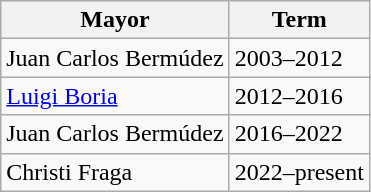<table class="wikitable">
<tr>
<th>Mayor</th>
<th>Term</th>
</tr>
<tr>
<td>Juan Carlos Bermúdez</td>
<td>2003–2012</td>
</tr>
<tr>
<td><a href='#'>Luigi Boria</a></td>
<td>2012–2016</td>
</tr>
<tr>
<td>Juan Carlos Bermúdez</td>
<td>2016–2022</td>
</tr>
<tr>
<td>Christi Fraga</td>
<td>2022–present</td>
</tr>
</table>
